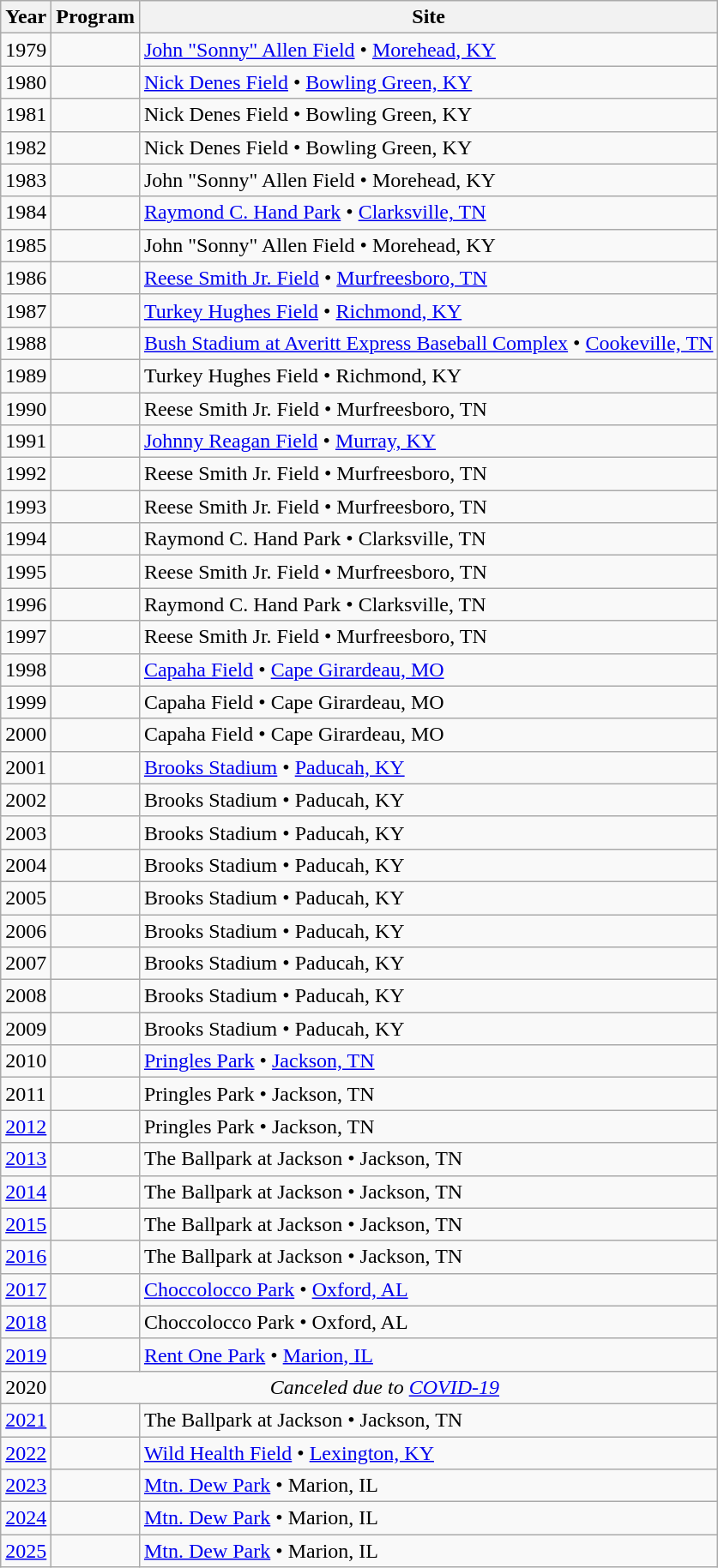<table class="wikitable">
<tr>
<th>Year</th>
<th>Program</th>
<th>Site</th>
</tr>
<tr>
<td>1979</td>
<td></td>
<td><a href='#'>John "Sonny" Allen Field</a> • <a href='#'>Morehead, KY</a></td>
</tr>
<tr>
<td>1980</td>
<td></td>
<td><a href='#'>Nick Denes Field</a> • <a href='#'>Bowling Green, KY</a></td>
</tr>
<tr>
<td>1981</td>
<td></td>
<td>Nick Denes Field • Bowling Green, KY</td>
</tr>
<tr>
<td>1982</td>
<td></td>
<td>Nick Denes Field • Bowling Green, KY</td>
</tr>
<tr>
<td>1983</td>
<td></td>
<td>John "Sonny" Allen Field • Morehead, KY</td>
</tr>
<tr>
<td>1984</td>
<td></td>
<td><a href='#'>Raymond C. Hand Park</a> • <a href='#'>Clarksville, TN</a></td>
</tr>
<tr>
<td>1985</td>
<td></td>
<td>John "Sonny" Allen Field • Morehead, KY</td>
</tr>
<tr>
<td>1986</td>
<td></td>
<td><a href='#'>Reese Smith Jr. Field</a> • <a href='#'>Murfreesboro, TN</a></td>
</tr>
<tr>
<td>1987</td>
<td></td>
<td><a href='#'>Turkey Hughes Field</a> • <a href='#'>Richmond, KY</a></td>
</tr>
<tr>
<td>1988</td>
<td></td>
<td><a href='#'>Bush Stadium at Averitt Express Baseball Complex</a> • <a href='#'>Cookeville, TN</a></td>
</tr>
<tr>
<td>1989</td>
<td></td>
<td>Turkey Hughes Field • Richmond, KY</td>
</tr>
<tr>
<td>1990</td>
<td></td>
<td>Reese Smith Jr. Field • Murfreesboro, TN</td>
</tr>
<tr>
<td>1991</td>
<td></td>
<td><a href='#'>Johnny Reagan Field</a> • <a href='#'>Murray, KY</a></td>
</tr>
<tr>
<td>1992</td>
<td></td>
<td>Reese Smith Jr. Field • Murfreesboro, TN</td>
</tr>
<tr>
<td>1993</td>
<td></td>
<td>Reese Smith Jr. Field • Murfreesboro, TN</td>
</tr>
<tr>
<td>1994</td>
<td></td>
<td>Raymond C. Hand Park • Clarksville, TN</td>
</tr>
<tr>
<td>1995</td>
<td></td>
<td>Reese Smith Jr. Field • Murfreesboro, TN</td>
</tr>
<tr>
<td>1996</td>
<td></td>
<td>Raymond C. Hand Park • Clarksville, TN</td>
</tr>
<tr>
<td>1997</td>
<td></td>
<td>Reese Smith Jr. Field • Murfreesboro, TN</td>
</tr>
<tr>
<td>1998</td>
<td></td>
<td><a href='#'>Capaha Field</a> • <a href='#'>Cape Girardeau, MO</a></td>
</tr>
<tr>
<td>1999</td>
<td></td>
<td>Capaha Field • Cape Girardeau, MO</td>
</tr>
<tr>
<td>2000</td>
<td></td>
<td>Capaha Field • Cape Girardeau, MO</td>
</tr>
<tr>
<td>2001</td>
<td></td>
<td><a href='#'>Brooks Stadium</a> • <a href='#'>Paducah, KY</a></td>
</tr>
<tr>
<td>2002</td>
<td></td>
<td>Brooks Stadium • Paducah, KY</td>
</tr>
<tr>
<td>2003</td>
<td></td>
<td>Brooks Stadium • Paducah, KY</td>
</tr>
<tr>
<td>2004</td>
<td></td>
<td>Brooks Stadium • Paducah, KY</td>
</tr>
<tr>
<td>2005</td>
<td></td>
<td>Brooks Stadium • Paducah, KY</td>
</tr>
<tr>
<td>2006</td>
<td></td>
<td>Brooks Stadium • Paducah, KY</td>
</tr>
<tr>
<td>2007</td>
<td></td>
<td>Brooks Stadium • Paducah, KY</td>
</tr>
<tr>
<td>2008</td>
<td></td>
<td>Brooks Stadium • Paducah, KY</td>
</tr>
<tr>
<td>2009</td>
<td></td>
<td>Brooks Stadium • Paducah, KY</td>
</tr>
<tr>
<td>2010</td>
<td></td>
<td><a href='#'>Pringles Park</a> • <a href='#'>Jackson, TN</a></td>
</tr>
<tr>
<td>2011</td>
<td></td>
<td>Pringles Park • Jackson, TN</td>
</tr>
<tr>
<td><a href='#'>2012</a></td>
<td></td>
<td>Pringles Park • Jackson, TN</td>
</tr>
<tr>
<td><a href='#'>2013</a></td>
<td></td>
<td>The Ballpark at Jackson • Jackson, TN</td>
</tr>
<tr>
<td><a href='#'>2014</a></td>
<td></td>
<td>The Ballpark at Jackson • Jackson, TN</td>
</tr>
<tr>
<td><a href='#'>2015</a></td>
<td></td>
<td>The Ballpark at Jackson • Jackson, TN</td>
</tr>
<tr>
<td><a href='#'>2016</a></td>
<td></td>
<td>The Ballpark at Jackson • Jackson, TN</td>
</tr>
<tr>
<td><a href='#'>2017</a></td>
<td></td>
<td><a href='#'>Choccolocco Park</a> • <a href='#'>Oxford, AL</a></td>
</tr>
<tr>
<td><a href='#'>2018</a></td>
<td></td>
<td>Choccolocco Park • Oxford, AL</td>
</tr>
<tr>
<td><a href='#'>2019</a></td>
<td></td>
<td><a href='#'>Rent One Park</a> • <a href='#'>Marion, IL</a></td>
</tr>
<tr>
<td>2020</td>
<td colspan=2 align=center><em>Canceled due to <a href='#'>COVID-19</a></em></td>
</tr>
<tr>
<td><a href='#'>2021</a></td>
<td></td>
<td>The Ballpark at Jackson • Jackson, TN</td>
</tr>
<tr>
<td><a href='#'>2022</a></td>
<td></td>
<td><a href='#'>Wild Health Field</a> • <a href='#'>Lexington, KY</a></td>
</tr>
<tr>
<td><a href='#'>2023</a></td>
<td></td>
<td><a href='#'>Mtn. Dew Park</a> • Marion, IL</td>
</tr>
<tr>
<td><a href='#'>2024</a></td>
<td></td>
<td><a href='#'>Mtn. Dew Park</a> • Marion, IL</td>
</tr>
<tr>
<td><a href='#'>2025</a></td>
<td></td>
<td><a href='#'>Mtn. Dew Park</a> • Marion, IL</td>
</tr>
</table>
